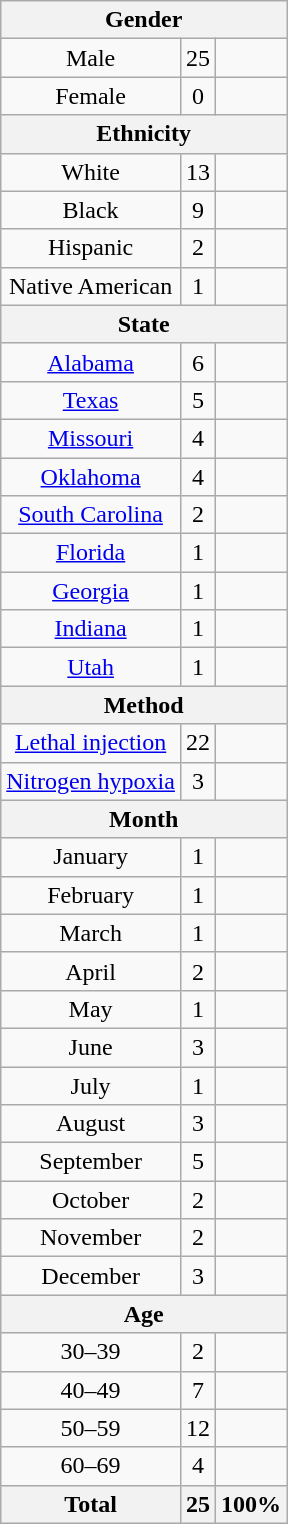<table class="wikitable" style="text-align:center;">
<tr>
<th colspan="3">Gender</th>
</tr>
<tr>
<td>Male</td>
<td>25</td>
<td></td>
</tr>
<tr>
<td>Female</td>
<td>0</td>
<td></td>
</tr>
<tr>
<th colspan="3">Ethnicity</th>
</tr>
<tr>
<td>White</td>
<td>13</td>
<td></td>
</tr>
<tr>
<td>Black</td>
<td>9</td>
<td></td>
</tr>
<tr>
<td>Hispanic</td>
<td>2</td>
<td></td>
</tr>
<tr>
<td>Native American</td>
<td>1</td>
<td></td>
</tr>
<tr>
<th colspan="3">State</th>
</tr>
<tr>
<td><a href='#'>Alabama</a></td>
<td>6</td>
<td></td>
</tr>
<tr>
<td><a href='#'>Texas</a></td>
<td>5</td>
<td></td>
</tr>
<tr>
<td><a href='#'>Missouri</a></td>
<td>4</td>
<td></td>
</tr>
<tr>
<td><a href='#'>Oklahoma</a></td>
<td>4</td>
<td></td>
</tr>
<tr>
<td><a href='#'>South Carolina</a></td>
<td>2</td>
<td></td>
</tr>
<tr>
<td><a href='#'>Florida</a></td>
<td>1</td>
<td></td>
</tr>
<tr>
<td><a href='#'>Georgia</a></td>
<td>1</td>
<td></td>
</tr>
<tr>
<td><a href='#'>Indiana</a></td>
<td>1</td>
<td></td>
</tr>
<tr>
<td><a href='#'>Utah</a></td>
<td>1</td>
<td></td>
</tr>
<tr>
<th colspan="3">Method</th>
</tr>
<tr>
<td><a href='#'>Lethal injection</a></td>
<td>22</td>
<td></td>
</tr>
<tr>
<td><a href='#'>Nitrogen hypoxia</a></td>
<td>3</td>
<td></td>
</tr>
<tr>
<th colspan="3">Month</th>
</tr>
<tr>
<td>January</td>
<td>1</td>
<td></td>
</tr>
<tr>
<td>February</td>
<td>1</td>
<td></td>
</tr>
<tr>
<td>March</td>
<td>1</td>
<td></td>
</tr>
<tr>
<td>April</td>
<td>2</td>
<td></td>
</tr>
<tr>
<td>May</td>
<td>1</td>
<td></td>
</tr>
<tr>
<td>June</td>
<td>3</td>
<td></td>
</tr>
<tr>
<td>July</td>
<td>1</td>
<td></td>
</tr>
<tr>
<td>August</td>
<td>3</td>
<td></td>
</tr>
<tr>
<td>September</td>
<td>5</td>
<td></td>
</tr>
<tr>
<td>October</td>
<td>2</td>
<td></td>
</tr>
<tr>
<td>November</td>
<td>2</td>
<td></td>
</tr>
<tr>
<td>December</td>
<td>3</td>
<td></td>
</tr>
<tr>
<th colspan="3">Age</th>
</tr>
<tr>
<td>30–39</td>
<td>2</td>
<td></td>
</tr>
<tr>
<td>40–49</td>
<td>7</td>
<td></td>
</tr>
<tr>
<td>50–59</td>
<td>12</td>
<td></td>
</tr>
<tr>
<td>60–69</td>
<td>4</td>
<td></td>
</tr>
<tr>
<th>Total</th>
<th>25</th>
<th>100%</th>
</tr>
</table>
